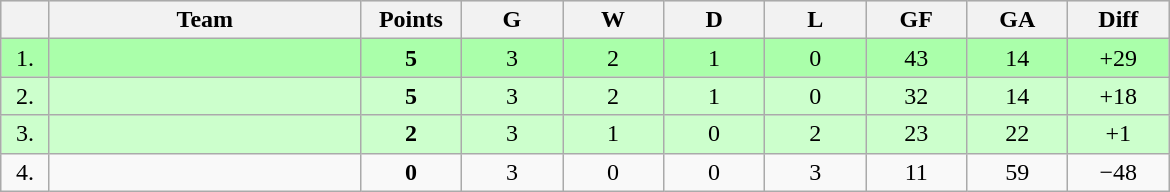<table class=wikitable style="text-align:center">
<tr bgcolor="#DCDCDC">
<th width="25"></th>
<th width="200">Team</th>
<th width="60">Points</th>
<th width="60">G</th>
<th width="60">W</th>
<th width="60">D</th>
<th width="60">L</th>
<th width="60">GF</th>
<th width="60">GA</th>
<th width="60">Diff</th>
</tr>
<tr bgcolor=#AAFFAA>
<td>1.</td>
<td align=left></td>
<td><strong>5</strong></td>
<td>3</td>
<td>2</td>
<td>1</td>
<td>0</td>
<td>43</td>
<td>14</td>
<td>+29</td>
</tr>
<tr bgcolor=#CCFFCC>
<td>2.</td>
<td align=left></td>
<td><strong>5</strong></td>
<td>3</td>
<td>2</td>
<td>1</td>
<td>0</td>
<td>32</td>
<td>14</td>
<td>+18</td>
</tr>
<tr bgcolor=#CCFFCC>
<td>3.</td>
<td align=left></td>
<td><strong>2</strong></td>
<td>3</td>
<td>1</td>
<td>0</td>
<td>2</td>
<td>23</td>
<td>22</td>
<td>+1</td>
</tr>
<tr>
<td>4.</td>
<td align=left></td>
<td><strong>0</strong></td>
<td>3</td>
<td>0</td>
<td>0</td>
<td>3</td>
<td>11</td>
<td>59</td>
<td>−48</td>
</tr>
</table>
